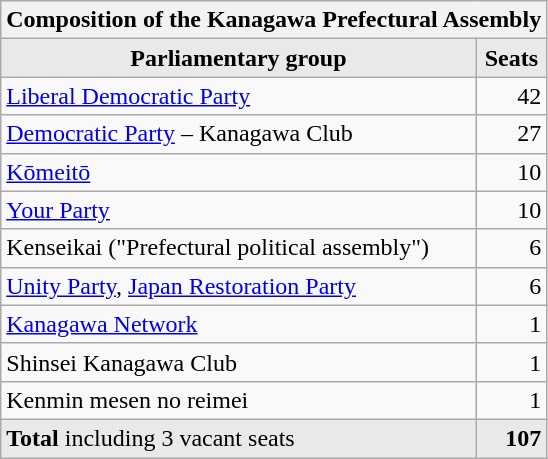<table class="wikitable">
<tr>
<th colspan="2">Composition of the Kanagawa Prefectural Assembly</th>
</tr>
<tr>
<th style="background-color:#E9E9E9" align=left>Parliamentary group</th>
<th style="background-color:#E9E9E9" align=right>Seats</th>
</tr>
<tr>
<td align=left><a href='#'>Liberal Democratic Party</a></td>
<td align="right">42</td>
</tr>
<tr>
<td align=left><a href='#'>Democratic Party</a> – Kanagawa Club</td>
<td align="right">27</td>
</tr>
<tr>
<td align=left><a href='#'>Kōmeitō</a></td>
<td align="right">10</td>
</tr>
<tr>
<td align=left><a href='#'>Your Party</a></td>
<td align="right">10</td>
</tr>
<tr>
<td align=left>Kenseikai ("Prefectural political assembly")</td>
<td align="right">6</td>
</tr>
<tr>
<td align=left><a href='#'>Unity Party</a>, <a href='#'>Japan Restoration Party</a></td>
<td align="right">6</td>
</tr>
<tr>
<td align=left><a href='#'>Kanagawa Network</a></td>
<td align="right">1</td>
</tr>
<tr>
<td align=left>Shinsei Kanagawa Club</td>
<td align="right">1</td>
</tr>
<tr>
<td align=left>Kenmin mesen no reimei</td>
<td align="right">1</td>
</tr>
<tr>
<td align=left style="background-color:#E9E9E9" align=left><strong>Total</strong> including 3 vacant seats</td>
<td style="background-color:#E9E9E9" align=right><strong>107</strong></td>
</tr>
</table>
